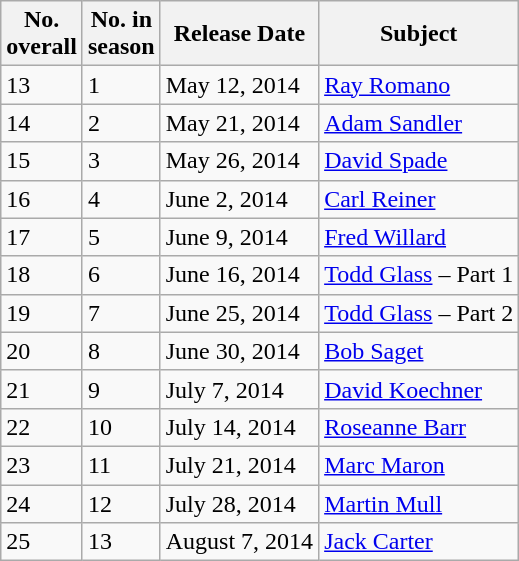<table class="wikitable">
<tr>
<th scope="col" style="white-space: nowrap;">No. <br>overall</th>
<th scope="col" style="white-space: nowrap;">No. in<br>season</th>
<th scope="col" style="white-space: nowrap;">Release Date</th>
<th scope="col" style="white-space: nowrap;">Subject</th>
</tr>
<tr>
<td>13</td>
<td>1</td>
<td>May 12, 2014</td>
<td><a href='#'>Ray Romano</a></td>
</tr>
<tr>
<td>14</td>
<td>2</td>
<td>May 21, 2014</td>
<td><a href='#'>Adam Sandler</a></td>
</tr>
<tr>
<td>15</td>
<td>3</td>
<td>May 26, 2014</td>
<td><a href='#'>David Spade</a></td>
</tr>
<tr>
<td>16</td>
<td>4</td>
<td>June 2, 2014</td>
<td><a href='#'>Carl Reiner</a></td>
</tr>
<tr>
<td>17</td>
<td>5</td>
<td>June 9, 2014</td>
<td><a href='#'>Fred Willard</a></td>
</tr>
<tr>
<td>18</td>
<td>6</td>
<td>June 16, 2014</td>
<td><a href='#'>Todd Glass</a> – Part 1</td>
</tr>
<tr>
<td>19</td>
<td>7</td>
<td>June 25, 2014</td>
<td><a href='#'>Todd Glass</a> – Part 2</td>
</tr>
<tr>
<td>20</td>
<td>8</td>
<td>June 30, 2014</td>
<td><a href='#'>Bob Saget</a></td>
</tr>
<tr>
<td>21</td>
<td>9</td>
<td>July 7, 2014</td>
<td><a href='#'>David Koechner</a></td>
</tr>
<tr>
<td>22</td>
<td>10</td>
<td>July 14, 2014</td>
<td><a href='#'>Roseanne Barr</a></td>
</tr>
<tr>
<td>23</td>
<td>11</td>
<td>July 21, 2014</td>
<td><a href='#'>Marc Maron</a></td>
</tr>
<tr>
<td>24</td>
<td>12</td>
<td>July 28, 2014</td>
<td><a href='#'>Martin Mull</a></td>
</tr>
<tr>
<td>25</td>
<td>13</td>
<td>August 7, 2014</td>
<td><a href='#'>Jack Carter</a></td>
</tr>
</table>
